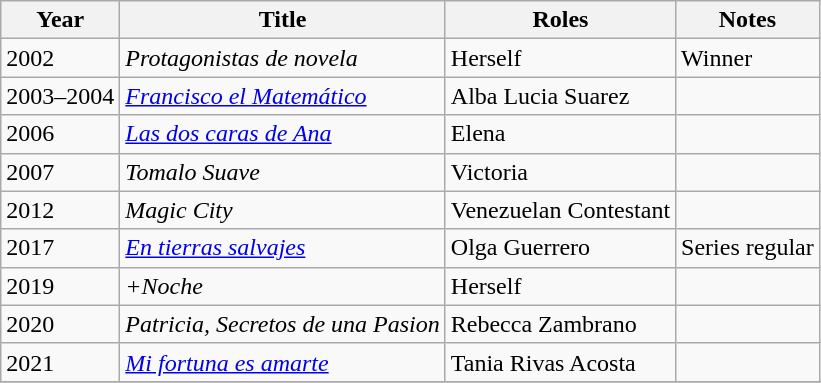<table class="wikitable sortable">
<tr>
<th>Year</th>
<th>Title</th>
<th>Roles</th>
<th>Notes</th>
</tr>
<tr>
<td>2002</td>
<td><em>Protagonistas de novela</em></td>
<td>Herself</td>
<td>Winner</td>
</tr>
<tr>
<td>2003–2004</td>
<td><em><a href='#'>Francisco el Matemático</a></em></td>
<td>Alba Lucia Suarez</td>
<td></td>
</tr>
<tr>
<td>2006</td>
<td><em><a href='#'>Las dos caras de Ana</a></em></td>
<td>Elena</td>
<td></td>
</tr>
<tr>
<td>2007</td>
<td><em>Tomalo Suave</em></td>
<td>Victoria</td>
<td></td>
</tr>
<tr>
<td>2012</td>
<td><em>Magic City</em></td>
<td>Venezuelan Contestant</td>
<td></td>
</tr>
<tr>
<td>2017</td>
<td><em><a href='#'>En tierras salvajes</a></em></td>
<td>Olga Guerrero</td>
<td>Series regular</td>
</tr>
<tr>
<td>2019</td>
<td><em>+Noche</em></td>
<td>Herself</td>
<td></td>
</tr>
<tr>
<td>2020</td>
<td><em>Patricia, Secretos de una Pasion</em></td>
<td>Rebecca Zambrano</td>
<td></td>
</tr>
<tr>
<td>2021</td>
<td><em><a href='#'>Mi fortuna es amarte</a></em></td>
<td>Tania Rivas Acosta</td>
<td></td>
</tr>
<tr>
</tr>
</table>
